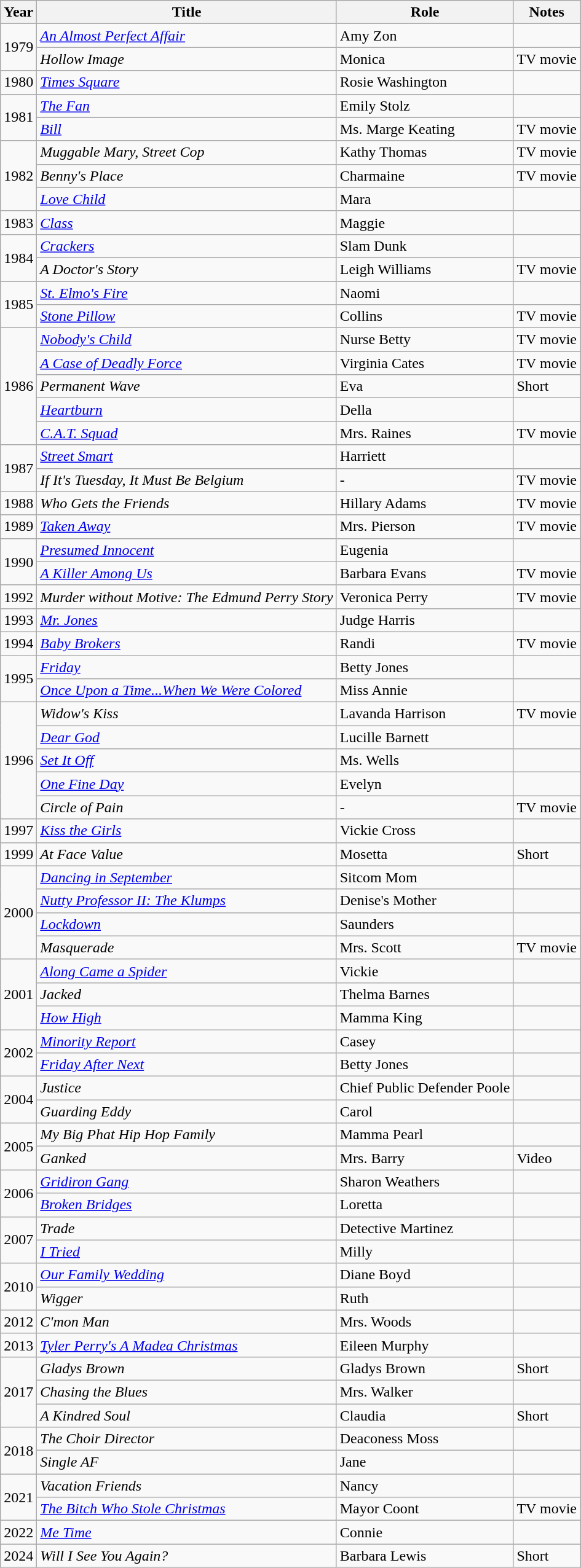<table class="wikitable sortable">
<tr>
<th>Year</th>
<th>Title</th>
<th>Role</th>
<th>Notes</th>
</tr>
<tr>
<td rowspan=2>1979</td>
<td><em><a href='#'>An Almost Perfect Affair</a></em></td>
<td>Amy Zon</td>
<td></td>
</tr>
<tr>
<td><em>Hollow Image</em></td>
<td>Monica</td>
<td>TV movie</td>
</tr>
<tr>
<td>1980</td>
<td><em><a href='#'>Times Square</a></em></td>
<td>Rosie Washington</td>
<td></td>
</tr>
<tr>
<td rowspan=2>1981</td>
<td><em><a href='#'>The Fan</a></em></td>
<td>Emily Stolz</td>
<td></td>
</tr>
<tr>
<td><em><a href='#'>Bill</a></em></td>
<td>Ms. Marge Keating</td>
<td>TV movie</td>
</tr>
<tr>
<td rowspan=3>1982</td>
<td><em>Muggable Mary, Street Cop</em></td>
<td>Kathy Thomas</td>
<td>TV movie</td>
</tr>
<tr>
<td><em>Benny's Place</em></td>
<td>Charmaine</td>
<td>TV movie</td>
</tr>
<tr>
<td><em><a href='#'>Love Child</a></em></td>
<td>Mara</td>
<td></td>
</tr>
<tr>
<td>1983</td>
<td><em><a href='#'>Class</a></em></td>
<td>Maggie</td>
<td></td>
</tr>
<tr>
<td rowspan=2>1984</td>
<td><em><a href='#'>Crackers</a></em></td>
<td>Slam Dunk</td>
<td></td>
</tr>
<tr>
<td><em>A Doctor's Story</em></td>
<td>Leigh Williams</td>
<td>TV movie </td>
</tr>
<tr>
<td rowspan=2>1985</td>
<td><em><a href='#'>St. Elmo's Fire</a></em></td>
<td>Naomi</td>
<td></td>
</tr>
<tr>
<td><em><a href='#'>Stone Pillow</a></em></td>
<td>Collins</td>
<td>TV movie </td>
</tr>
<tr>
<td rowspan=5>1986</td>
<td><em><a href='#'>Nobody's Child</a></em></td>
<td>Nurse Betty</td>
<td>TV movie </td>
</tr>
<tr>
<td><em><a href='#'>A Case of Deadly Force</a></em></td>
<td>Virginia Cates</td>
<td>TV movie</td>
</tr>
<tr>
<td><em>Permanent Wave</em></td>
<td>Eva</td>
<td>Short</td>
</tr>
<tr>
<td><em><a href='#'>Heartburn</a></em></td>
<td>Della</td>
<td></td>
</tr>
<tr>
<td><em><a href='#'>C.A.T. Squad</a></em></td>
<td>Mrs. Raines</td>
<td>TV movie</td>
</tr>
<tr>
<td rowspan=2>1987</td>
<td><em><a href='#'>Street Smart</a></em></td>
<td>Harriett</td>
<td></td>
</tr>
<tr>
<td><em>If It's Tuesday, It Must Be Belgium</em></td>
<td>-</td>
<td>TV movie</td>
</tr>
<tr>
<td>1988</td>
<td><em>Who Gets the Friends</em></td>
<td>Hillary Adams</td>
<td>TV movie</td>
</tr>
<tr>
<td>1989</td>
<td><em><a href='#'>Taken Away</a></em></td>
<td>Mrs. Pierson</td>
<td>TV movie</td>
</tr>
<tr>
<td rowspan=2>1990</td>
<td><em><a href='#'>Presumed Innocent</a></em></td>
<td>Eugenia</td>
<td></td>
</tr>
<tr>
<td><em><a href='#'>A Killer Among Us</a></em></td>
<td>Barbara Evans</td>
<td>TV movie</td>
</tr>
<tr>
<td>1992</td>
<td><em>Murder without Motive: The Edmund Perry Story</em></td>
<td>Veronica Perry</td>
<td>TV movie </td>
</tr>
<tr>
<td>1993</td>
<td><em><a href='#'>Mr. Jones</a></em></td>
<td>Judge Harris</td>
<td></td>
</tr>
<tr>
<td>1994</td>
<td><em><a href='#'>Baby Brokers</a></em></td>
<td>Randi</td>
<td>TV movie</td>
</tr>
<tr>
<td rowspan=2>1995</td>
<td><em><a href='#'>Friday</a></em></td>
<td>Betty Jones</td>
<td></td>
</tr>
<tr>
<td><em><a href='#'>Once Upon a Time...When We Were Colored</a></em></td>
<td>Miss Annie</td>
<td></td>
</tr>
<tr>
<td rowspan=5>1996</td>
<td><em>Widow's Kiss</em></td>
<td>Lavanda Harrison</td>
<td>TV movie</td>
</tr>
<tr>
<td><em><a href='#'>Dear God</a></em></td>
<td>Lucille Barnett</td>
<td></td>
</tr>
<tr>
<td><em><a href='#'>Set It Off</a></em></td>
<td>Ms. Wells</td>
<td></td>
</tr>
<tr>
<td><em><a href='#'>One Fine Day</a></em></td>
<td>Evelyn</td>
<td></td>
</tr>
<tr>
<td><em>Circle of Pain</em></td>
<td>-</td>
<td>TV movie </td>
</tr>
<tr>
<td>1997</td>
<td><em><a href='#'>Kiss the Girls</a></em></td>
<td>Vickie Cross</td>
<td></td>
</tr>
<tr>
<td>1999</td>
<td><em>At Face Value</em></td>
<td>Mosetta</td>
<td>Short</td>
</tr>
<tr>
<td rowspan=4>2000</td>
<td><em><a href='#'>Dancing in September</a></em></td>
<td>Sitcom Mom</td>
<td></td>
</tr>
<tr>
<td><em><a href='#'>Nutty Professor II: The Klumps</a></em></td>
<td>Denise's Mother</td>
<td></td>
</tr>
<tr>
<td><em><a href='#'>Lockdown</a></em></td>
<td>Saunders</td>
<td></td>
</tr>
<tr>
<td><em>Masquerade</em></td>
<td>Mrs. Scott</td>
<td>TV movie</td>
</tr>
<tr>
<td rowspan=3>2001</td>
<td><em><a href='#'>Along Came a Spider</a></em></td>
<td>Vickie</td>
<td></td>
</tr>
<tr>
<td><em>Jacked</em></td>
<td>Thelma Barnes</td>
<td></td>
</tr>
<tr>
<td><em><a href='#'>How High</a></em></td>
<td>Mamma King</td>
<td></td>
</tr>
<tr>
<td rowspan=2>2002</td>
<td><em><a href='#'>Minority Report</a></em></td>
<td>Casey</td>
<td></td>
</tr>
<tr>
<td><em><a href='#'>Friday After Next</a></em></td>
<td>Betty Jones</td>
<td></td>
</tr>
<tr>
<td rowspan=2>2004</td>
<td><em>Justice</em></td>
<td>Chief Public Defender Poole</td>
<td></td>
</tr>
<tr>
<td><em>Guarding Eddy</em></td>
<td>Carol</td>
<td></td>
</tr>
<tr>
<td rowspan=2>2005</td>
<td><em>My Big Phat Hip Hop Family</em></td>
<td>Mamma Pearl</td>
<td></td>
</tr>
<tr>
<td><em>Ganked</em></td>
<td>Mrs. Barry</td>
<td>Video</td>
</tr>
<tr>
<td rowspan=2>2006</td>
<td><em><a href='#'>Gridiron Gang</a></em></td>
<td>Sharon Weathers</td>
<td></td>
</tr>
<tr>
<td><em><a href='#'>Broken Bridges</a></em></td>
<td>Loretta</td>
<td></td>
</tr>
<tr>
<td rowspan=2>2007</td>
<td><em>Trade</em></td>
<td>Detective Martinez</td>
<td></td>
</tr>
<tr>
<td><em><a href='#'>I Tried</a></em></td>
<td>Milly</td>
<td></td>
</tr>
<tr>
<td rowspan=2>2010</td>
<td><em><a href='#'>Our Family Wedding</a></em></td>
<td>Diane Boyd</td>
<td></td>
</tr>
<tr>
<td><em>Wigger</em></td>
<td>Ruth</td>
<td></td>
</tr>
<tr>
<td>2012</td>
<td><em>C'mon Man</em></td>
<td>Mrs. Woods</td>
<td></td>
</tr>
<tr>
<td>2013</td>
<td><em><a href='#'>Tyler Perry's A Madea Christmas</a></em></td>
<td>Eileen Murphy</td>
<td></td>
</tr>
<tr>
<td rowspan=3>2017</td>
<td><em>Gladys Brown</em></td>
<td>Gladys Brown</td>
<td>Short</td>
</tr>
<tr>
<td><em>Chasing the Blues</em></td>
<td>Mrs. Walker</td>
<td></td>
</tr>
<tr>
<td><em>A Kindred Soul</em></td>
<td>Claudia</td>
<td>Short</td>
</tr>
<tr>
<td rowspan=2>2018</td>
<td><em>The Choir Director</em></td>
<td>Deaconess Moss</td>
<td></td>
</tr>
<tr>
<td><em>Single AF</em></td>
<td>Jane</td>
<td></td>
</tr>
<tr>
<td rowspan=2>2021</td>
<td><em>Vacation Friends</em></td>
<td>Nancy</td>
<td></td>
</tr>
<tr>
<td><em><a href='#'>The Bitch Who Stole Christmas</a></em></td>
<td>Mayor Coont</td>
<td>TV movie</td>
</tr>
<tr>
<td>2022</td>
<td><em><a href='#'>Me Time</a></em></td>
<td>Connie</td>
<td></td>
</tr>
<tr>
<td>2024</td>
<td><em>Will I See You Again?</em></td>
<td>Barbara Lewis</td>
<td>Short</td>
</tr>
</table>
